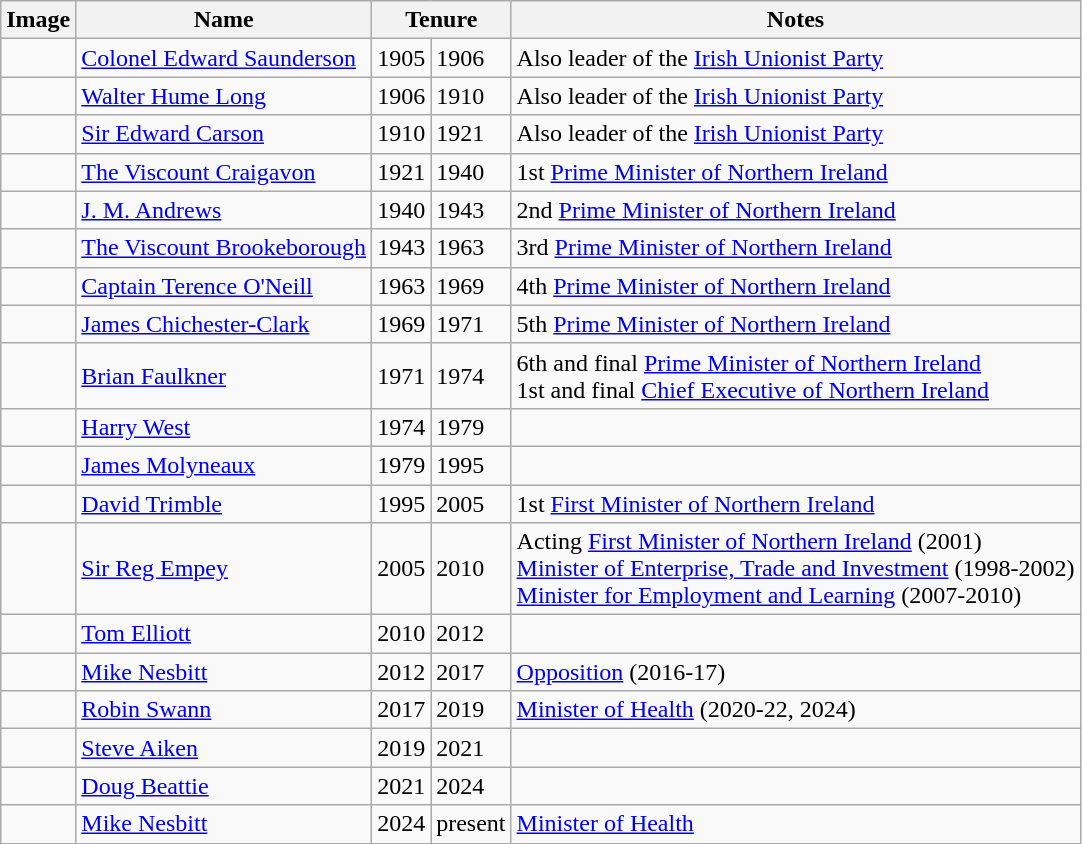<table class="wikitable">
<tr>
<th>Image</th>
<th>Name</th>
<th colspan=2>Tenure</th>
<th>Notes</th>
</tr>
<tr>
<td></td>
<td><a href='#'>Colonel Edward Saunderson</a></td>
<td>1905</td>
<td>1906</td>
<td>Also leader of the <a href='#'>Irish Unionist Party</a></td>
</tr>
<tr>
<td></td>
<td><a href='#'>Walter Hume Long</a></td>
<td>1906</td>
<td>1910</td>
<td>Also leader of the <a href='#'>Irish Unionist Party</a></td>
</tr>
<tr>
<td></td>
<td><a href='#'>Sir Edward Carson</a></td>
<td>1910</td>
<td>1921</td>
<td>Also leader of the <a href='#'>Irish Unionist Party</a></td>
</tr>
<tr>
<td></td>
<td><a href='#'>The Viscount Craigavon</a></td>
<td>1921</td>
<td>1940</td>
<td>1st <a href='#'>Prime Minister of Northern Ireland</a></td>
</tr>
<tr>
<td></td>
<td><a href='#'>J. M. Andrews</a></td>
<td>1940</td>
<td>1943</td>
<td>2nd <a href='#'>Prime Minister of Northern Ireland</a></td>
</tr>
<tr>
<td></td>
<td><a href='#'>The Viscount Brookeborough</a></td>
<td>1943</td>
<td>1963</td>
<td>3rd <a href='#'>Prime Minister of Northern Ireland</a></td>
</tr>
<tr>
<td></td>
<td><a href='#'>Captain Terence O'Neill</a></td>
<td>1963</td>
<td>1969</td>
<td>4th <a href='#'>Prime Minister of Northern Ireland</a></td>
</tr>
<tr>
<td></td>
<td><a href='#'>James Chichester-Clark</a></td>
<td>1969</td>
<td>1971</td>
<td>5th <a href='#'>Prime Minister of Northern Ireland</a></td>
</tr>
<tr>
<td></td>
<td><a href='#'>Brian Faulkner</a></td>
<td>1971</td>
<td>1974</td>
<td>6th and final <a href='#'>Prime Minister of Northern Ireland</a><br>1st and final <a href='#'>Chief Executive of Northern Ireland</a></td>
</tr>
<tr>
<td></td>
<td><a href='#'>Harry West</a></td>
<td>1974</td>
<td>1979</td>
<td></td>
</tr>
<tr>
<td></td>
<td><a href='#'>James Molyneaux</a></td>
<td>1979</td>
<td>1995</td>
<td></td>
</tr>
<tr>
<td></td>
<td><a href='#'>David Trimble</a></td>
<td>1995</td>
<td>2005</td>
<td>1st <a href='#'>First Minister of Northern Ireland</a></td>
</tr>
<tr>
<td></td>
<td><a href='#'>Sir Reg Empey</a></td>
<td>2005</td>
<td>2010</td>
<td>Acting <a href='#'>First Minister of Northern Ireland</a> (2001)<br><a href='#'>Minister of Enterprise, Trade and Investment</a> (1998-2002)<br><a href='#'>Minister for Employment and Learning</a> (2007-2010)</td>
</tr>
<tr>
<td></td>
<td><a href='#'>Tom Elliott</a></td>
<td>2010</td>
<td>2012</td>
<td></td>
</tr>
<tr>
<td></td>
<td><a href='#'>Mike Nesbitt</a></td>
<td>2012</td>
<td>2017</td>
<td><a href='#'>Opposition</a> (2016-17)</td>
</tr>
<tr>
<td></td>
<td><a href='#'>Robin Swann</a></td>
<td>2017</td>
<td>2019</td>
<td><a href='#'>Minister of Health</a> (2020-22, 2024)</td>
</tr>
<tr>
<td></td>
<td><a href='#'>Steve Aiken</a></td>
<td>2019</td>
<td>2021</td>
<td></td>
</tr>
<tr>
<td></td>
<td><a href='#'>Doug Beattie</a></td>
<td>2021</td>
<td>2024</td>
<td></td>
</tr>
<tr>
<td></td>
<td><a href='#'>Mike Nesbitt</a></td>
<td>2024</td>
<td>present</td>
<td><a href='#'>Minister of Health</a></td>
</tr>
</table>
